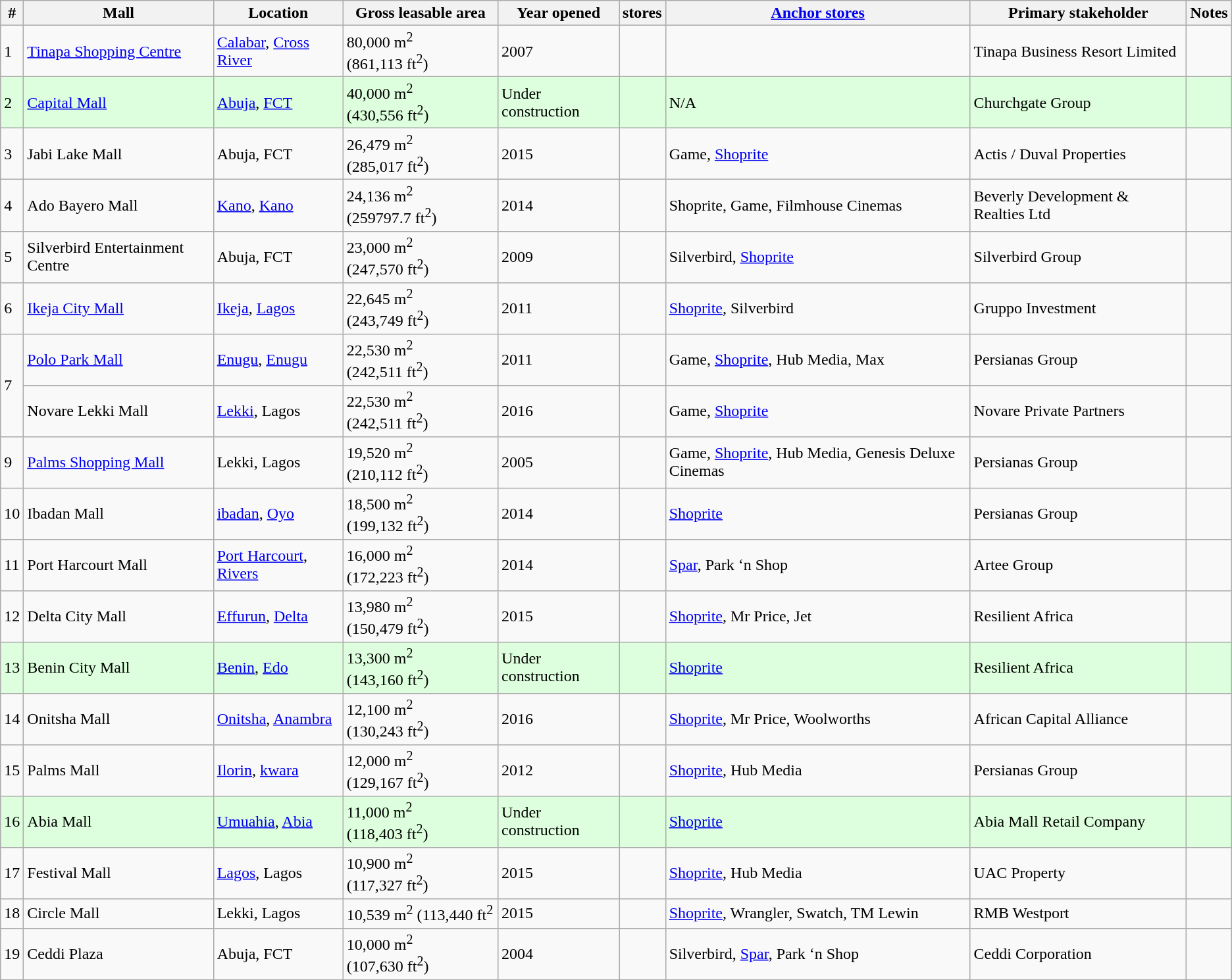<table class="wikitable sortable">
<tr>
<th>#</th>
<th>Mall</th>
<th>Location</th>
<th>Gross leasable area</th>
<th>Year opened</th>
<th>stores</th>
<th><a href='#'>Anchor stores</a></th>
<th>Primary stakeholder</th>
<th>Notes</th>
</tr>
<tr>
<td>1</td>
<td><a href='#'>Tinapa Shopping Centre</a></td>
<td><a href='#'>Calabar</a>, <a href='#'>Cross River</a></td>
<td>80,000 m<sup>2</sup> (861,113 ft<sup>2</sup>)</td>
<td>2007</td>
<td></td>
<td></td>
<td>Tinapa Business Resort Limited</td>
<td></td>
</tr>
<tr style="background:#dfd;">
<td>2</td>
<td><a href='#'>Capital Mall</a></td>
<td><a href='#'>Abuja</a>, <a href='#'>FCT</a></td>
<td>40,000 m<sup>2</sup> (430,556 ft<sup>2</sup>)</td>
<td>Under construction</td>
<td></td>
<td>N/A</td>
<td>Churchgate Group</td>
<td></td>
</tr>
<tr>
<td>3</td>
<td>Jabi Lake Mall</td>
<td>Abuja, FCT</td>
<td>26,479 m<sup>2</sup> (285,017 ft<sup>2</sup>)</td>
<td>2015</td>
<td></td>
<td>Game, <a href='#'>Shoprite</a></td>
<td>Actis / Duval Properties</td>
<td></td>
</tr>
<tr>
<td>4</td>
<td>Ado Bayero Mall</td>
<td><a href='#'>Kano</a>, <a href='#'>Kano</a></td>
<td>24,136 m<sup>2</sup> (259797.7 ft<sup>2</sup>)</td>
<td>2014</td>
<td></td>
<td>Shoprite, Game, Filmhouse Cinemas</td>
<td>Beverly Development & Realties Ltd</td>
<td></td>
</tr>
<tr>
<td>5</td>
<td>Silverbird Entertainment Centre</td>
<td>Abuja, FCT</td>
<td>23,000 m<sup>2</sup> (247,570 ft<sup>2</sup>)</td>
<td>2009</td>
<td></td>
<td>Silverbird, <a href='#'>Shoprite</a></td>
<td>Silverbird Group</td>
<td></td>
</tr>
<tr>
<td>6</td>
<td><a href='#'>Ikeja City Mall</a></td>
<td><a href='#'>Ikeja</a>, <a href='#'>Lagos</a></td>
<td>22,645 m<sup>2</sup> (243,749 ft<sup>2</sup>)</td>
<td>2011</td>
<td></td>
<td><a href='#'>Shoprite</a>, Silverbird</td>
<td>Gruppo Investment</td>
<td></td>
</tr>
<tr>
<td rowspan=2>7</td>
<td><a href='#'>Polo Park Mall</a></td>
<td><a href='#'>Enugu</a>, <a href='#'>Enugu</a></td>
<td>22,530 m<sup>2</sup> (242,511 ft<sup>2</sup>)</td>
<td>2011</td>
<td></td>
<td>Game, <a href='#'>Shoprite</a>, Hub Media, Max</td>
<td>Persianas Group</td>
<td></td>
</tr>
<tr>
<td>Novare Lekki Mall</td>
<td><a href='#'>Lekki</a>, Lagos</td>
<td>22,530 m<sup>2</sup> (242,511 ft<sup>2</sup>)</td>
<td>2016</td>
<td></td>
<td>Game, <a href='#'>Shoprite</a></td>
<td>Novare Private Partners</td>
<td></td>
</tr>
<tr>
<td rowspan="1">9</td>
<td rowspan="1"><a href='#'>Palms Shopping Mall</a></td>
<td rowspan="1">Lekki, Lagos</td>
<td bgcolor="#F9F9F9">19,520 m<sup>2</sup> (210,112 ft<sup>2</sup>)</td>
<td bgcolor="#F9F9F9">2005</td>
<td bgcolor="#F9F9F9"></td>
<td bgcolor="#F9F9F9">Game, <a href='#'>Shoprite</a>, Hub Media, Genesis Deluxe Cinemas</td>
<td bgcolor="#F9F9F9">Persianas Group</td>
<td></td>
</tr>
<tr>
<td>10</td>
<td>Ibadan Mall</td>
<td><a href='#'>ibadan</a>, <a href='#'>Oyo</a></td>
<td>18,500 m<sup>2</sup>  (199,132 ft<sup>2</sup>)</td>
<td>2014</td>
<td></td>
<td><a href='#'>Shoprite</a></td>
<td>Persianas Group</td>
<td></td>
</tr>
<tr>
<td>11</td>
<td>Port Harcourt Mall</td>
<td><a href='#'>Port Harcourt</a>, <a href='#'>Rivers</a></td>
<td>16,000 m<sup>2</sup> (172,223 ft<sup>2</sup>)</td>
<td>2014</td>
<td></td>
<td><a href='#'>Spar</a>, Park ‘n Shop</td>
<td>Artee Group</td>
<td></td>
</tr>
<tr>
<td>12</td>
<td>Delta City Mall</td>
<td><a href='#'>Effurun</a>, <a href='#'>Delta</a></td>
<td>13,980 m<sup>2</sup> (150,479 ft<sup>2</sup>)</td>
<td>2015</td>
<td></td>
<td><a href='#'>Shoprite</a>, Mr Price, Jet</td>
<td>Resilient Africa</td>
<td></td>
</tr>
<tr style="background:#dfd;">
<td>13</td>
<td>Benin City Mall</td>
<td><a href='#'>Benin</a>, <a href='#'>Edo</a></td>
<td>13,300 m<sup>2</sup> (143,160 ft<sup>2</sup>)</td>
<td>Under construction</td>
<td></td>
<td><a href='#'>Shoprite</a></td>
<td>Resilient Africa</td>
<td></td>
</tr>
<tr>
<td>14</td>
<td>Onitsha Mall</td>
<td><a href='#'>Onitsha</a>, <a href='#'>Anambra</a></td>
<td>12,100 m<sup>2</sup> (130,243 ft<sup>2</sup>)</td>
<td>2016</td>
<td></td>
<td><a href='#'>Shoprite</a>, Mr Price, Woolworths</td>
<td>African Capital Alliance</td>
<td></td>
</tr>
<tr>
<td>15</td>
<td>Palms Mall</td>
<td><a href='#'>Ilorin</a>, <a href='#'>kwara</a></td>
<td>12,000 m<sup>2</sup> (129,167 ft<sup>2</sup>)</td>
<td>2012</td>
<td></td>
<td><a href='#'>Shoprite</a>, Hub Media</td>
<td>Persianas Group</td>
<td></td>
</tr>
<tr style="background:#dfd;">
<td>16</td>
<td>Abia Mall</td>
<td><a href='#'>Umuahia</a>, <a href='#'>Abia</a></td>
<td>11,000 m<sup>2</sup> (118,403 ft<sup>2</sup>)</td>
<td>Under construction</td>
<td></td>
<td><a href='#'>Shoprite</a></td>
<td>Abia Mall Retail Company</td>
<td></td>
</tr>
<tr>
<td>17</td>
<td>Festival Mall</td>
<td><a href='#'>Lagos</a>, Lagos</td>
<td>10,900 m<sup>2</sup> (117,327 ft<sup>2</sup>)</td>
<td>2015</td>
<td></td>
<td><a href='#'>Shoprite</a>, Hub Media</td>
<td>UAC Property</td>
<td></td>
</tr>
<tr>
<td>18</td>
<td>Circle Mall</td>
<td>Lekki, Lagos</td>
<td>10,539 m<sup>2</sup> (113,440 ft<sup>2</sup></td>
<td>2015</td>
<td></td>
<td><a href='#'>Shoprite</a>, Wrangler, Swatch, TM Lewin</td>
<td>RMB Westport</td>
<td></td>
</tr>
<tr>
<td>19</td>
<td>Ceddi Plaza</td>
<td>Abuja, FCT</td>
<td>10,000 m<sup>2</sup> (107,630 ft<sup>2</sup>)</td>
<td>2004</td>
<td></td>
<td>Silverbird, <a href='#'>Spar</a>, Park ‘n Shop</td>
<td>Ceddi Corporation</td>
<td></td>
</tr>
</table>
